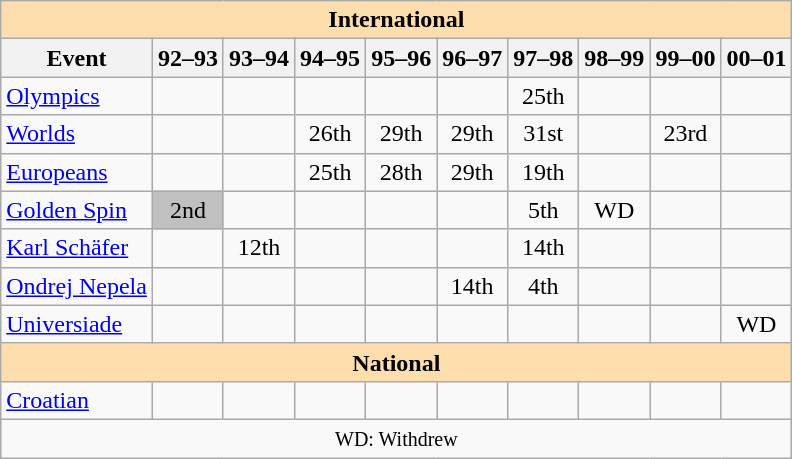<table class="wikitable" style="text-align:center">
<tr>
<th style="background-color: #ffdead; " colspan=10 align=center>International</th>
</tr>
<tr>
<th>Event</th>
<th>92–93</th>
<th>93–94</th>
<th>94–95</th>
<th>95–96</th>
<th>96–97</th>
<th>97–98</th>
<th>98–99</th>
<th>99–00</th>
<th>00–01</th>
</tr>
<tr>
<td align=left><a href='#'>Olympics</a></td>
<td></td>
<td></td>
<td></td>
<td></td>
<td></td>
<td>25th</td>
<td></td>
<td></td>
<td></td>
</tr>
<tr>
<td align=left><a href='#'>Worlds</a></td>
<td></td>
<td></td>
<td>26th</td>
<td>29th</td>
<td>29th</td>
<td>31st</td>
<td></td>
<td>23rd</td>
<td></td>
</tr>
<tr>
<td align=left><a href='#'>Europeans</a></td>
<td></td>
<td></td>
<td>25th</td>
<td>28th</td>
<td>29th</td>
<td>19th</td>
<td></td>
<td></td>
<td></td>
</tr>
<tr>
<td align=left><a href='#'>Golden Spin</a></td>
<td bgcolor=silver>2nd</td>
<td></td>
<td></td>
<td></td>
<td></td>
<td>5th</td>
<td>WD</td>
<td></td>
<td></td>
</tr>
<tr>
<td align=left><a href='#'>Karl Schäfer</a></td>
<td></td>
<td>12th</td>
<td></td>
<td></td>
<td></td>
<td>14th</td>
<td></td>
<td></td>
<td></td>
</tr>
<tr>
<td align=left><a href='#'>Ondrej Nepela</a></td>
<td></td>
<td></td>
<td></td>
<td></td>
<td>14th</td>
<td>4th</td>
<td></td>
<td></td>
<td></td>
</tr>
<tr>
<td align=left><a href='#'>Universiade</a></td>
<td></td>
<td></td>
<td></td>
<td></td>
<td></td>
<td></td>
<td></td>
<td></td>
<td>WD</td>
</tr>
<tr>
<th style="background-color: #ffdead; " colspan=10 align=center>National</th>
</tr>
<tr>
<td align=left><a href='#'>Croatian</a></td>
<td></td>
<td></td>
<td></td>
<td></td>
<td></td>
<td></td>
<td></td>
<td></td>
<td></td>
</tr>
<tr>
<td colspan=10 align=center><small> WD: Withdrew </small></td>
</tr>
</table>
